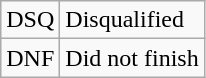<table class="wikitable">
<tr>
<td style="text-align:center;">DSQ</td>
<td>Disqualified</td>
</tr>
<tr>
<td style="text-align:center;">DNF</td>
<td>Did not finish</td>
</tr>
</table>
